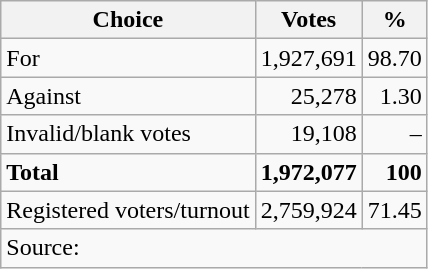<table class=wikitable style=text-align:right>
<tr>
<th>Choice</th>
<th>Votes</th>
<th>%</th>
</tr>
<tr>
<td align=left>For</td>
<td>1,927,691</td>
<td>98.70</td>
</tr>
<tr>
<td align=left>Against</td>
<td>25,278</td>
<td>1.30</td>
</tr>
<tr>
<td align=left>Invalid/blank votes</td>
<td>19,108</td>
<td>–</td>
</tr>
<tr>
<td align=left><strong>Total</strong></td>
<td><strong>1,972,077</strong></td>
<td><strong>100</strong></td>
</tr>
<tr>
<td align=left>Registered voters/turnout</td>
<td>2,759,924</td>
<td>71.45</td>
</tr>
<tr>
<td align=left colspan=3>Source: </td>
</tr>
</table>
